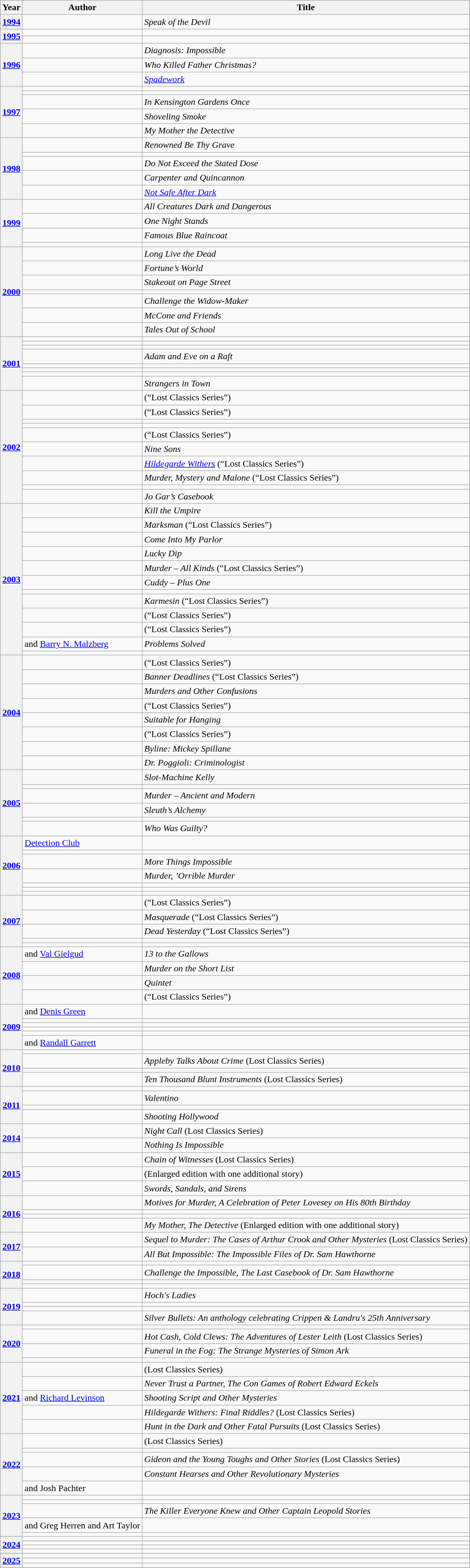<table class="wikitable sortable mw-collapsible">
<tr>
<th>Year</th>
<th>Author</th>
<th>Title</th>
</tr>
<tr>
<th><a href='#'>1994</a></th>
<td></td>
<td><em>Speak of the Devil</em></td>
</tr>
<tr>
<th rowspan="2"><a href='#'>1995</a></th>
<td></td>
<td><em></em></td>
</tr>
<tr>
<td></td>
<td><em></em></td>
</tr>
<tr>
<th rowspan="3"><a href='#'>1996</a></th>
<td></td>
<td><em>Diagnosis: Impossible</em></td>
</tr>
<tr>
<td></td>
<td><em>Who Killed Father Christmas?</em></td>
</tr>
<tr>
<td></td>
<td><em><a href='#'>Spadework</a></em></td>
</tr>
<tr>
<th rowspan="5"><a href='#'>1997</a></th>
<td></td>
<td><em></em></td>
</tr>
<tr>
<td></td>
<td><em></em></td>
</tr>
<tr>
<td></td>
<td><em>In Kensington Gardens Once</em></td>
</tr>
<tr>
<td></td>
<td><em>Shoveling Smoke</em></td>
</tr>
<tr>
<td></td>
<td><em>My Mother the Detective</em></td>
</tr>
<tr>
<th rowspan="5"><a href='#'>1998</a></th>
<td></td>
<td><em>Renowned Be Thy Grave</em></td>
</tr>
<tr>
<td></td>
<td><em></em></td>
</tr>
<tr>
<td></td>
<td><em>Do Not Exceed the Stated Dose</em></td>
</tr>
<tr>
<td></td>
<td><em>Carpenter and Quincannon</em></td>
</tr>
<tr>
<td></td>
<td><em><a href='#'>Not Safe After Dark</a></em></td>
</tr>
<tr>
<th rowspan="4"><a href='#'>1999</a></th>
<td></td>
<td><em>All Creatures Dark and Dangerous</em></td>
</tr>
<tr>
<td></td>
<td><em>One Night Stands</em></td>
</tr>
<tr>
<td></td>
<td><em>Famous Blue Raincoat</em></td>
</tr>
<tr>
<td></td>
<td><em></em></td>
</tr>
<tr>
<th rowspan="7"><a href='#'>2000</a></th>
<td></td>
<td><em>Long Live the Dead</em></td>
</tr>
<tr>
<td></td>
<td><em>Fortune’s World</em></td>
</tr>
<tr>
<td></td>
<td><em>Stakeout on Page Street</em></td>
</tr>
<tr>
<td></td>
<td><em></em></td>
</tr>
<tr>
<td></td>
<td><em>Challenge the Widow-Maker</em></td>
</tr>
<tr>
<td></td>
<td><em>McCone and Friends</em></td>
</tr>
<tr>
<td></td>
<td><em>Tales Out of School</em></td>
</tr>
<tr>
<th rowspan="8"><a href='#'>2001</a></th>
<td></td>
<td><em></em></td>
</tr>
<tr>
<td></td>
<td><em></em></td>
</tr>
<tr>
<td></td>
<td><em></em></td>
</tr>
<tr>
<td></td>
<td><em>Adam and Eve on a Raft</em></td>
</tr>
<tr>
<td></td>
<td><em></em></td>
</tr>
<tr>
<td></td>
<td><em></em></td>
</tr>
<tr>
<td></td>
<td><em></em></td>
</tr>
<tr>
<td></td>
<td><em>Strangers in Town</em></td>
</tr>
<tr>
<th rowspan="10"><a href='#'>2002</a></th>
<td></td>
<td><em></em> (“Lost Classics Series”)</td>
</tr>
<tr>
<td></td>
<td><em></em> (“Lost Classics Series”)</td>
</tr>
<tr>
<td></td>
<td><em></em></td>
</tr>
<tr>
<td></td>
<td><em></em></td>
</tr>
<tr>
<td></td>
<td><em></em> (“Lost Classics Series”)</td>
</tr>
<tr>
<td></td>
<td><em>Nine Sons</em></td>
</tr>
<tr>
<td></td>
<td><em><a href='#'>Hildegarde Withers</a></em> (“Lost Classics Series”)</td>
</tr>
<tr>
<td></td>
<td><em>Murder, Mystery and Malone</em> (“Lost Classics Series”)</td>
</tr>
<tr>
<td></td>
<td><em></em></td>
</tr>
<tr>
<td></td>
<td><em>Jo Gar’s Casebook</em></td>
</tr>
<tr>
<th rowspan="12"><a href='#'>2003</a></th>
<td></td>
<td><em>Kill the Umpire</em></td>
</tr>
<tr>
<td></td>
<td><em>Marksman</em> (“Lost Classics Series”)</td>
</tr>
<tr>
<td></td>
<td><em>Come Into My Parlor</em></td>
</tr>
<tr>
<td></td>
<td><em>Lucky Dip</em></td>
</tr>
<tr>
<td></td>
<td><em>Murder – All Kinds</em> (“Lost Classics Series”)</td>
</tr>
<tr>
<td></td>
<td><em>Cuddy – Plus One</em></td>
</tr>
<tr>
<td></td>
<td><em></em></td>
</tr>
<tr>
<td></td>
<td><em>Karmesin</em> (“Lost Classics Series”)</td>
</tr>
<tr>
<td></td>
<td><em></em> (“Lost Classics Series”)</td>
</tr>
<tr>
<td></td>
<td><em></em> (“Lost Classics Series”)</td>
</tr>
<tr>
<td> and <a href='#'>Barry N. Malzberg</a></td>
<td><em>Problems Solved</em></td>
</tr>
<tr>
<td></td>
<td><em></em></td>
</tr>
<tr>
<th rowspan="8"><a href='#'>2004</a></th>
<td></td>
<td><em></em> (“Lost Classics Series”)</td>
</tr>
<tr>
<td></td>
<td><em>Banner Deadlines</em> (“Lost Classics Series”)</td>
</tr>
<tr>
<td></td>
<td><em>Murders and Other Confusions</em></td>
</tr>
<tr>
<td></td>
<td><em></em> (“Lost Classics Series”)</td>
</tr>
<tr>
<td></td>
<td><em>Suitable for Hanging</em></td>
</tr>
<tr>
<td></td>
<td><em></em> (“Lost Classics Series”)</td>
</tr>
<tr>
<td></td>
<td><em>Byline: Mickey Spillane</em></td>
</tr>
<tr>
<td></td>
<td><em>Dr. Poggioli: Criminologist</em></td>
</tr>
<tr>
<th rowspan="6"><a href='#'>2005</a></th>
<td></td>
<td><em>Slot-Machine Kelly</em></td>
</tr>
<tr>
<td></td>
<td><em></em></td>
</tr>
<tr>
<td></td>
<td><em>Murder – Ancient and Modern</em></td>
</tr>
<tr>
<td></td>
<td><em>Sleuth’s Alchemy</em></td>
</tr>
<tr>
<td></td>
<td><em></em></td>
</tr>
<tr>
<td></td>
<td><em>Who Was Guilty?</em></td>
</tr>
<tr>
<th rowspan="7"><a href='#'>2006</a></th>
<td><a href='#'>Detection Club</a></td>
<td><em></em></td>
</tr>
<tr>
<td></td>
<td><em></em></td>
</tr>
<tr>
<td></td>
<td><em>More Things Impossible</em></td>
</tr>
<tr>
<td></td>
<td><em>Murder, ’Orrible Murder</em></td>
</tr>
<tr>
<td></td>
<td><em></em></td>
</tr>
<tr>
<td></td>
<td><em></em></td>
</tr>
<tr>
<td></td>
<td><em></em></td>
</tr>
<tr>
<th rowspan="5"><a href='#'>2007</a></th>
<td></td>
<td><em></em> (“Lost Classics Series”)</td>
</tr>
<tr>
<td></td>
<td><em>Masquerade</em> (“Lost Classics Series”)</td>
</tr>
<tr>
<td></td>
<td><em>Dead Yesterday</em> (“Lost Classics Series”)</td>
</tr>
<tr>
<td></td>
<td><em></em></td>
</tr>
<tr>
<td></td>
<td><em></em></td>
</tr>
<tr>
<th rowspan="4"><a href='#'>2008</a></th>
<td> and <a href='#'>Val Gielgud</a></td>
<td><em>13 to the Gallows</em></td>
</tr>
<tr>
<td></td>
<td><em>Murder on the Short List</em></td>
</tr>
<tr>
<td></td>
<td><em>Quintet</em></td>
</tr>
<tr>
<td></td>
<td><em></em> (“Lost Classics Series”)</td>
</tr>
<tr>
<th rowspan="6"><a href='#'>2009</a></th>
<td> and <a href='#'>Denis Green</a></td>
<td><em></em></td>
</tr>
<tr>
<td></td>
<td><em></em></td>
</tr>
<tr>
<td></td>
<td><em></em></td>
</tr>
<tr>
<td></td>
<td><em></em></td>
</tr>
<tr>
<td></td>
<td><em></em></td>
</tr>
<tr>
<td> and <a href='#'>Randall Garrett</a></td>
<td><em></em></td>
</tr>
<tr>
<th rowspan="4"><a href='#'>2010</a></th>
<td></td>
<td><em></em></td>
</tr>
<tr>
<td></td>
<td><em>Appleby Talks About Crime</em> (Lost Classics Series)</td>
</tr>
<tr>
<td></td>
<td><em></em></td>
</tr>
<tr>
<td></td>
<td><em>Ten Thousand Blunt Instruments</em> (Lost Classics Series)</td>
</tr>
<tr>
<th rowspan="4"><a href='#'>2011</a></th>
<td></td>
<td><em></em></td>
</tr>
<tr>
<td></td>
<td><em>Valentino</em></td>
</tr>
<tr>
<td></td>
<td><em></em></td>
</tr>
<tr>
<td></td>
<td><em>Shooting Hollywood</em></td>
</tr>
<tr>
<th rowspan="2"><a href='#'>2014</a></th>
<td></td>
<td><em>Night Call</em> (Lost Classics Series)</td>
</tr>
<tr>
<td></td>
<td><em>Nothing Is Impossible</em></td>
</tr>
<tr>
<th rowspan="3"><a href='#'>2015</a></th>
<td></td>
<td><em>Chain of Witnesses</em> (Lost Classics Series)</td>
</tr>
<tr>
<td></td>
<td><em></em> (Enlarged edition with one additional story)</td>
</tr>
<tr>
<td></td>
<td><em>Swords, Sandals, and Sirens</em></td>
</tr>
<tr>
<th rowspan="4"><a href='#'>2016</a></th>
<td></td>
<td><em>Motives for Murder, A Celebration of Peter Lovesey on His 80th Birthday</em></td>
</tr>
<tr>
<td></td>
<td><em></em></td>
</tr>
<tr>
<td></td>
<td><em></em></td>
</tr>
<tr>
<td></td>
<td><em>My Mother, The Detective</em> (Enlarged edition with one additional story)</td>
</tr>
<tr>
<th rowspan="2"><a href='#'>2017</a></th>
<td></td>
<td><em>Sequel to Murder: The Cases of Arthur Crook and Other Mysteries</em> (Lost Classics Series)</td>
</tr>
<tr>
<td></td>
<td><em>All But Impossible: The Impossible Files of Dr. Sam Hawthorne</em></td>
</tr>
<tr>
<th rowspan="4"><a href='#'>2018</a></th>
<td></td>
<td><em></em></td>
</tr>
<tr>
<td></td>
<td><em>Challenge the Impossible, The Last Casebook of Dr. Sam Hawthorne</em></td>
</tr>
<tr>
<td></td>
<td><em></em></td>
</tr>
<tr>
<td></td>
<td><em></em></td>
</tr>
<tr>
<th rowspan="4"><a href='#'>2019</a></th>
<td></td>
<td><em>Hoch's Ladies</em></td>
</tr>
<tr>
<td></td>
<td><em></em></td>
</tr>
<tr>
<td></td>
<td><em></em></td>
</tr>
<tr>
<td></td>
<td><em>Silver Bullets: An anthology celebrating Crippen & Landru's 25th Anniversary</em></td>
</tr>
<tr>
<th rowspan="4"><a href='#'>2020</a></th>
<td></td>
<td><em></em></td>
</tr>
<tr>
<td></td>
<td><em>Hot Cash, Cold Clews: The Adventures of Lester Leith</em> (Lost Classics Series)</td>
</tr>
<tr>
<td></td>
<td><em>Funeral in the Fog: The Strange Mysteries of Simon Ark</em></td>
</tr>
<tr>
<td></td>
<td><em></em></td>
</tr>
<tr>
<th rowspan="5"><a href='#'>2021</a></th>
<td></td>
<td><em></em> (Lost Classics Series)</td>
</tr>
<tr>
<td></td>
<td><em>Never Trust a Partner, The Con Games of Robert Edward Eckels</em></td>
</tr>
<tr>
<td> and <a href='#'>Richard Levinson</a></td>
<td><em>Shooting Script and Other Mysteries</em></td>
</tr>
<tr>
<td></td>
<td><em>Hildegarde Withers: Final Riddles?</em> (Lost Classics Series)</td>
</tr>
<tr>
<td></td>
<td><em>Hunt in the Dark and Other Fatal Pursuits</em> (Lost Classics Series)</td>
</tr>
<tr>
<th rowspan="5"><a href='#'>2022</a></th>
<td></td>
<td><em></em> (Lost Classics Series)</td>
</tr>
<tr>
<td></td>
<td><em></em></td>
</tr>
<tr>
<td></td>
<td><em>Gideon and the Young Toughs and Other Stories</em> (Lost Classics Series)</td>
</tr>
<tr>
<td></td>
<td><em>Constant Hearses and Other Revolutionary Mysteries</em></td>
</tr>
<tr>
<td> and Josh Pachter</td>
<td><em></em></td>
</tr>
<tr>
<th rowspan="5"><a href='#'>2023</a></th>
<td></td>
<td><em></em></td>
</tr>
<tr>
<td></td>
<td><em></em></td>
</tr>
<tr>
<td></td>
<td><em>The Killer Everyone Knew and Other Captain Leopold Stories</em></td>
</tr>
<tr>
<td> and Greg Herren and Art Taylor</td>
<td><em></em></td>
</tr>
<tr>
<td></td>
<td><em></em></td>
</tr>
<tr>
<th rowspan="4"><a href='#'>2024</a></th>
<td></td>
<td><em></em></td>
</tr>
<tr>
<td></td>
<td><em></em></td>
</tr>
<tr>
<td></td>
<td><em></em></td>
</tr>
<tr>
<td></td>
<td><em></em></td>
</tr>
<tr>
</tr>
<tr>
<th rowspan="3"><a href='#'>2025</a></th>
<td></td>
<td><em></em></td>
</tr>
<tr>
<td></td>
<td><em></em></td>
</tr>
<tr>
<td></td>
<td><em></em></td>
</tr>
<tr>
</tr>
</table>
